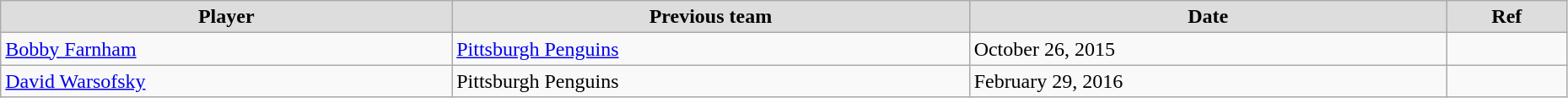<table class="wikitable" width=98%>
<tr align="center" bgcolor="#dddddd">
<td><strong>Player</strong></td>
<td><strong>Previous team</strong></td>
<td><strong>Date</strong></td>
<td><strong>Ref</strong></td>
</tr>
<tr>
<td><a href='#'>Bobby Farnham</a></td>
<td><a href='#'>Pittsburgh Penguins</a></td>
<td>October 26, 2015</td>
<td></td>
</tr>
<tr>
<td><a href='#'>David Warsofsky</a></td>
<td>Pittsburgh Penguins</td>
<td>February 29, 2016</td>
<td></td>
</tr>
</table>
